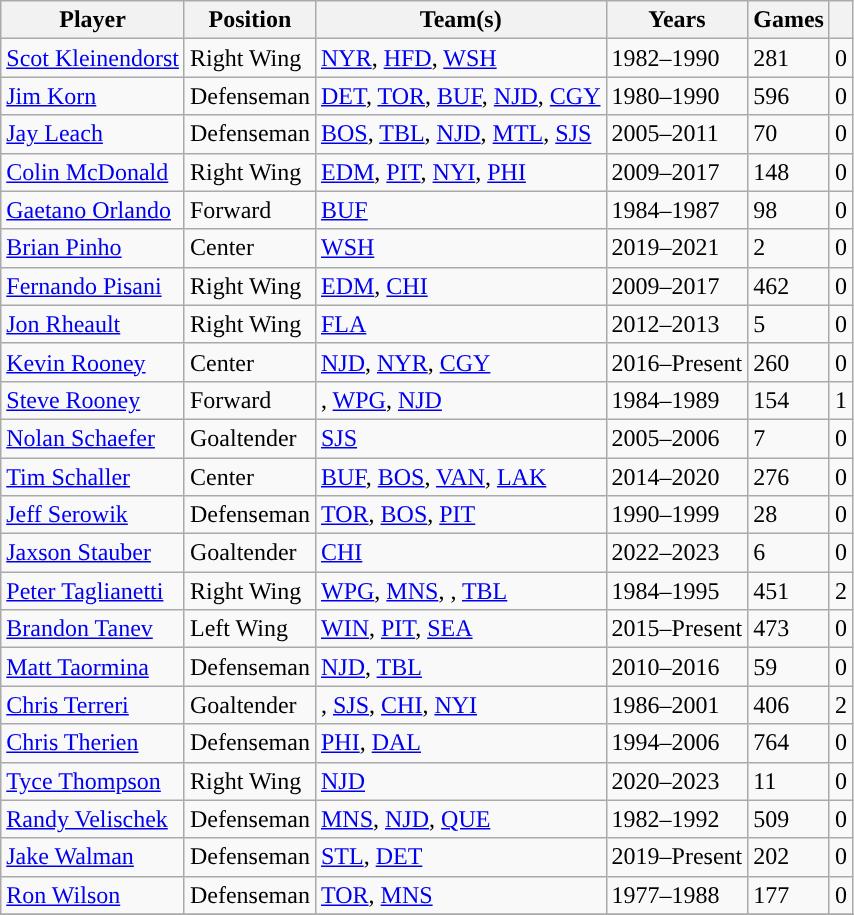<table class="wikitable sortable">
<tr>
<th>Player</th>
<th>Position</th>
<th>Team(s)</th>
<th>Years</th>
<th>Games</th>
<th><a href='#'></a></th>
</tr>
<tr>
<td><a href='#'>Scot Kleinendorst</a></td>
<td>Right Wing</td>
<td><a href='#'>NYR</a>, <a href='#'>HFD</a>, <a href='#'>WSH</a></td>
<td>1982–1990</td>
<td>281</td>
<td>0</td>
</tr>
<tr>
<td><a href='#'>Jim Korn</a></td>
<td>Defenseman</td>
<td><a href='#'>DET</a>, <a href='#'>TOR</a>, <a href='#'>BUF</a>, <a href='#'>NJD</a>, <a href='#'>CGY</a></td>
<td>1980–1990</td>
<td>596</td>
<td>0</td>
</tr>
<tr>
<td><a href='#'>Jay Leach</a></td>
<td>Defenseman</td>
<td><a href='#'>BOS</a>, <a href='#'>TBL</a>, <a href='#'>NJD</a>, <a href='#'>MTL</a>, <a href='#'>SJS</a></td>
<td>2005–2011</td>
<td>70</td>
<td>0</td>
</tr>
<tr>
<td><a href='#'>Colin McDonald</a></td>
<td>Right Wing</td>
<td><a href='#'>EDM</a>, <a href='#'>PIT</a>, <a href='#'>NYI</a>, <a href='#'>PHI</a></td>
<td>2009–2017</td>
<td>148</td>
<td>0</td>
</tr>
<tr>
<td><a href='#'>Gaetano Orlando</a></td>
<td>Forward</td>
<td><a href='#'>BUF</a></td>
<td>1984–1987</td>
<td>98</td>
<td>0</td>
</tr>
<tr>
<td><a href='#'>Brian Pinho</a></td>
<td>Center</td>
<td><a href='#'>WSH</a></td>
<td>2019–2021</td>
<td>2</td>
<td>0</td>
</tr>
<tr>
<td><a href='#'>Fernando Pisani</a></td>
<td>Right Wing</td>
<td><a href='#'>EDM</a>, <a href='#'>CHI</a></td>
<td>2009–2017</td>
<td>462</td>
<td>0</td>
</tr>
<tr>
<td><a href='#'>Jon Rheault</a></td>
<td>Right Wing</td>
<td><a href='#'>FLA</a></td>
<td>2012–2013</td>
<td>5</td>
<td>0</td>
</tr>
<tr>
<td><a href='#'>Kevin Rooney</a></td>
<td>Center</td>
<td><a href='#'>NJD</a>, <a href='#'>NYR</a>, <a href='#'>CGY</a></td>
<td>2016–Present</td>
<td>260</td>
<td>0</td>
</tr>
<tr>
<td><a href='#'>Steve Rooney</a></td>
<td>Forward</td>
<td><span><strong></strong></span>, <a href='#'>WPG</a>, <a href='#'>NJD</a></td>
<td>1984–1989</td>
<td>154</td>
<td>1</td>
</tr>
<tr>
<td><a href='#'>Nolan Schaefer</a></td>
<td>Goaltender</td>
<td><a href='#'>SJS</a></td>
<td>2005–2006</td>
<td>7</td>
<td>0</td>
</tr>
<tr>
<td><a href='#'>Tim Schaller</a></td>
<td>Center</td>
<td><a href='#'>BUF</a>, <a href='#'>BOS</a>, <a href='#'>VAN</a>, <a href='#'>LAK</a></td>
<td>2014–2020</td>
<td>276</td>
<td>0</td>
</tr>
<tr>
<td><a href='#'>Jeff Serowik</a></td>
<td>Defenseman</td>
<td><a href='#'>TOR</a>, <a href='#'>BOS</a>, <a href='#'>PIT</a></td>
<td>1990–1999</td>
<td>28</td>
<td>0</td>
</tr>
<tr>
<td><a href='#'>Jaxson Stauber</a></td>
<td>Goaltender</td>
<td><a href='#'>CHI</a></td>
<td>2022–2023</td>
<td>6</td>
<td>0</td>
</tr>
<tr>
<td><a href='#'>Peter Taglianetti</a></td>
<td>Right Wing</td>
<td><a href='#'>WPG</a>, <a href='#'>MNS</a>, <span><strong></strong></span>, <a href='#'>TBL</a></td>
<td>1984–1995</td>
<td>451</td>
<td>2</td>
</tr>
<tr>
<td><a href='#'>Brandon Tanev</a></td>
<td>Left Wing</td>
<td><a href='#'>WIN</a>, <a href='#'>PIT</a>, <a href='#'>SEA</a></td>
<td>2015–Present</td>
<td>473</td>
<td>0</td>
</tr>
<tr>
<td><a href='#'>Matt Taormina</a></td>
<td>Defenseman</td>
<td><a href='#'>NJD</a>, <a href='#'>TBL</a></td>
<td>2010–2016</td>
<td>59</td>
<td>0</td>
</tr>
<tr>
<td><a href='#'>Chris Terreri</a></td>
<td>Goaltender</td>
<td><span><strong></strong></span>, <a href='#'>SJS</a>, <a href='#'>CHI</a>, <a href='#'>NYI</a></td>
<td>1986–2001</td>
<td>406</td>
<td>2</td>
</tr>
<tr>
<td><a href='#'>Chris Therien</a></td>
<td>Defenseman</td>
<td><a href='#'>PHI</a>, <a href='#'>DAL</a></td>
<td>1994–2006</td>
<td>764</td>
<td>0</td>
</tr>
<tr>
<td><a href='#'>Tyce Thompson</a></td>
<td>Right Wing</td>
<td><a href='#'>NJD</a></td>
<td>2020–2023</td>
<td>11</td>
<td>0</td>
</tr>
<tr>
<td><a href='#'>Randy Velischek</a></td>
<td>Defenseman</td>
<td><a href='#'>MNS</a>, <a href='#'>NJD</a>, <a href='#'>QUE</a></td>
<td>1982–1992</td>
<td>509</td>
<td>0</td>
</tr>
<tr>
<td><a href='#'>Jake Walman</a></td>
<td>Defenseman</td>
<td><a href='#'>STL</a>, <a href='#'>DET</a></td>
<td>2019–Present</td>
<td>202</td>
<td>0</td>
</tr>
<tr>
<td><a href='#'>Ron Wilson</a></td>
<td>Defenseman</td>
<td><a href='#'>TOR</a>, <a href='#'>MNS</a></td>
<td>1977–1988</td>
<td>177</td>
<td>0</td>
</tr>
<tr>
</tr>
</table>
